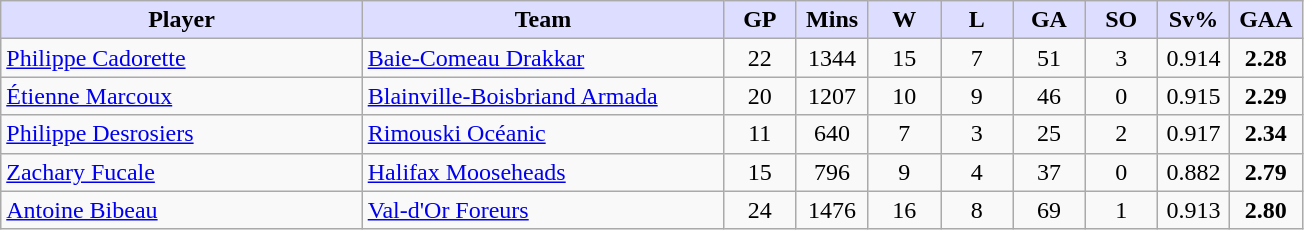<table class="wikitable" style="text-align:center">
<tr>
<th style="background:#ddf; width:25%;">Player</th>
<th style="background:#ddf; width:25%;">Team</th>
<th style="background:#ddf; width:5%;">GP</th>
<th style="background:#ddf; width:5%;">Mins</th>
<th style="background:#ddf; width:5%;">W</th>
<th style="background:#ddf; width:5%;">L</th>
<th style="background:#ddf; width:5%;">GA</th>
<th style="background:#ddf; width:5%;">SO</th>
<th style="background:#ddf; width:5%;">Sv%</th>
<th style="background:#ddf; width:5%;">GAA</th>
</tr>
<tr>
<td align=left><a href='#'>Philippe Cadorette</a></td>
<td align=left><a href='#'>Baie-Comeau Drakkar</a></td>
<td>22</td>
<td>1344</td>
<td>15</td>
<td>7</td>
<td>51</td>
<td>3</td>
<td>0.914</td>
<td><strong>2.28</strong></td>
</tr>
<tr>
<td align=left><a href='#'>Étienne Marcoux</a></td>
<td align=left><a href='#'>Blainville-Boisbriand Armada</a></td>
<td>20</td>
<td>1207</td>
<td>10</td>
<td>9</td>
<td>46</td>
<td>0</td>
<td>0.915</td>
<td><strong>2.29</strong></td>
</tr>
<tr>
<td align=left><a href='#'>Philippe Desrosiers</a></td>
<td align=left><a href='#'>Rimouski Océanic</a></td>
<td>11</td>
<td>640</td>
<td>7</td>
<td>3</td>
<td>25</td>
<td>2</td>
<td>0.917</td>
<td><strong>2.34</strong></td>
</tr>
<tr>
<td align=left><a href='#'>Zachary Fucale</a></td>
<td align=left><a href='#'>Halifax Mooseheads</a></td>
<td>15</td>
<td>796</td>
<td>9</td>
<td>4</td>
<td>37</td>
<td>0</td>
<td>0.882</td>
<td><strong>2.79</strong></td>
</tr>
<tr>
<td align=left><a href='#'>Antoine Bibeau</a></td>
<td align=left><a href='#'>Val-d'Or Foreurs</a></td>
<td>24</td>
<td>1476</td>
<td>16</td>
<td>8</td>
<td>69</td>
<td>1</td>
<td>0.913</td>
<td><strong>2.80</strong></td>
</tr>
</table>
